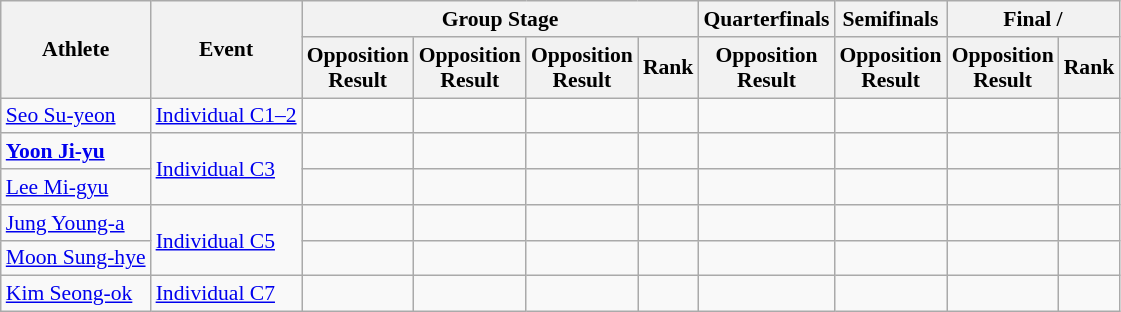<table class=wikitable style="font-size:90%">
<tr align=center>
<th rowspan="2">Athlete</th>
<th rowspan="2">Event</th>
<th colspan="4">Group Stage</th>
<th>Quarterfinals</th>
<th>Semifinals</th>
<th colspan="2">Final / </th>
</tr>
<tr>
<th>Opposition<br>Result</th>
<th>Opposition<br>Result</th>
<th>Opposition<br>Result</th>
<th>Rank</th>
<th>Opposition<br>Result</th>
<th>Opposition<br>Result</th>
<th>Opposition<br>Result</th>
<th>Rank</th>
</tr>
<tr align=center>
<td align=left><a href='#'>Seo Su-yeon</a></td>
<td align=left><a href='#'>Individual C1–2</a></td>
<td></td>
<td></td>
<td></td>
<td></td>
<td></td>
<td></td>
<td></td>
<td></td>
</tr>
<tr align=center>
<td align=left><strong><a href='#'>Yoon Ji-yu</a></strong></td>
<td align=left rowspan=2><a href='#'>Individual C3</a></td>
<td></td>
<td></td>
<td></td>
<td></td>
<td></td>
<td></td>
<td></td>
<td></td>
</tr>
<tr align=center>
<td align=left><a href='#'>Lee Mi-gyu</a></td>
<td></td>
<td></td>
<td></td>
<td></td>
<td></td>
<td></td>
<td></td>
<td></td>
</tr>
<tr align=center>
<td align=left><a href='#'>Jung Young-a</a></td>
<td align=left rowspan=2><a href='#'>Individual C5</a></td>
<td></td>
<td></td>
<td></td>
<td></td>
<td></td>
<td></td>
<td></td>
<td></td>
</tr>
<tr align=center>
<td align=left><a href='#'>Moon Sung-hye</a></td>
<td></td>
<td></td>
<td></td>
<td></td>
<td></td>
<td></td>
<td></td>
<td></td>
</tr>
<tr align=center>
<td align=left><a href='#'>Kim Seong-ok</a></td>
<td align=left><a href='#'>Individual C7</a></td>
<td></td>
<td></td>
<td></td>
<td></td>
<td></td>
<td></td>
<td></td>
<td></td>
</tr>
</table>
